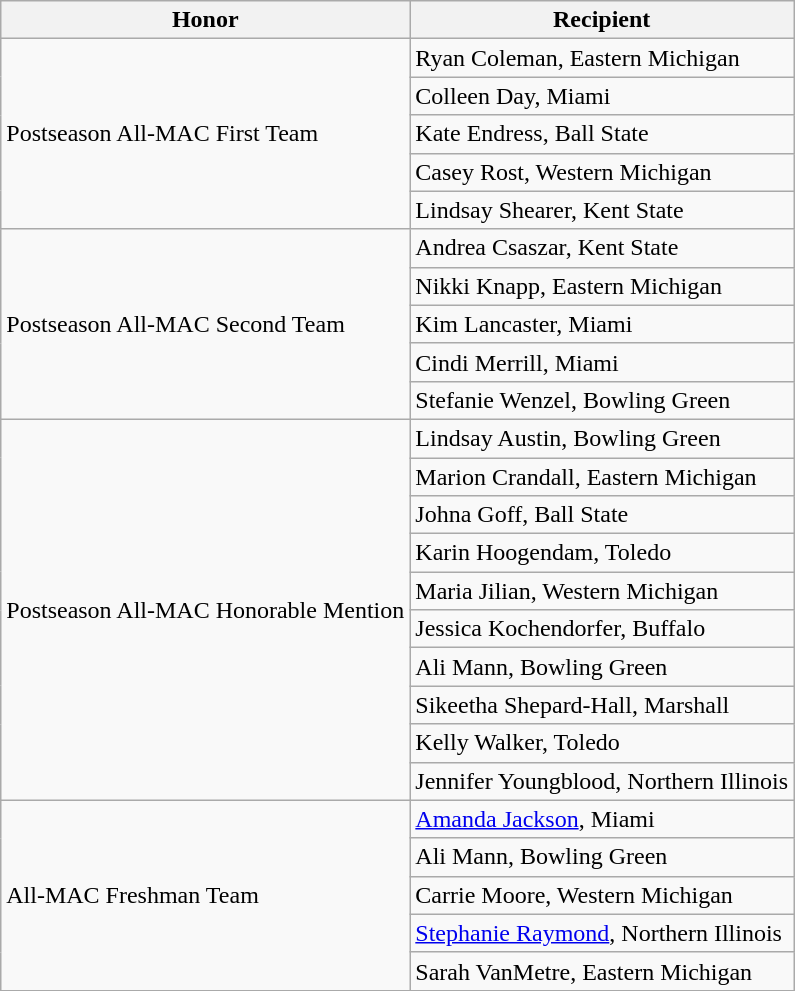<table class="wikitable" border="1">
<tr>
<th>Honor</th>
<th>Recipient</th>
</tr>
<tr>
<td rowspan=5 valign=middle>Postseason All-MAC First Team</td>
<td>Ryan Coleman, Eastern Michigan</td>
</tr>
<tr>
<td>Colleen Day, Miami</td>
</tr>
<tr>
<td>Kate Endress, Ball State</td>
</tr>
<tr>
<td>Casey Rost, Western Michigan</td>
</tr>
<tr>
<td>Lindsay Shearer, Kent State</td>
</tr>
<tr>
<td rowspan=5 valign=middle>Postseason All-MAC Second Team</td>
<td>Andrea Csaszar, Kent State</td>
</tr>
<tr>
<td>Nikki Knapp, Eastern Michigan</td>
</tr>
<tr>
<td>Kim Lancaster, Miami</td>
</tr>
<tr>
<td>Cindi Merrill, Miami</td>
</tr>
<tr>
<td>Stefanie Wenzel, Bowling Green</td>
</tr>
<tr>
<td rowspan=10 valign=middle>Postseason All-MAC Honorable Mention</td>
<td>Lindsay Austin, Bowling Green</td>
</tr>
<tr>
<td>Marion Crandall, Eastern Michigan</td>
</tr>
<tr>
<td>Johna Goff, Ball State</td>
</tr>
<tr>
<td>Karin Hoogendam, Toledo</td>
</tr>
<tr>
<td>Maria Jilian, Western Michigan</td>
</tr>
<tr>
<td>Jessica Kochendorfer, Buffalo</td>
</tr>
<tr>
<td>Ali Mann, Bowling Green</td>
</tr>
<tr>
<td>Sikeetha Shepard-Hall, Marshall</td>
</tr>
<tr>
<td>Kelly Walker, Toledo</td>
</tr>
<tr>
<td>Jennifer Youngblood, Northern Illinois</td>
</tr>
<tr>
<td rowspan=5 valign=middle>All-MAC Freshman Team</td>
<td><a href='#'>Amanda Jackson</a>, Miami</td>
</tr>
<tr>
<td>Ali Mann, Bowling Green</td>
</tr>
<tr>
<td>Carrie Moore, Western Michigan</td>
</tr>
<tr>
<td><a href='#'>Stephanie Raymond</a>, Northern Illinois</td>
</tr>
<tr>
<td>Sarah VanMetre, Eastern Michigan</td>
</tr>
<tr>
</tr>
</table>
